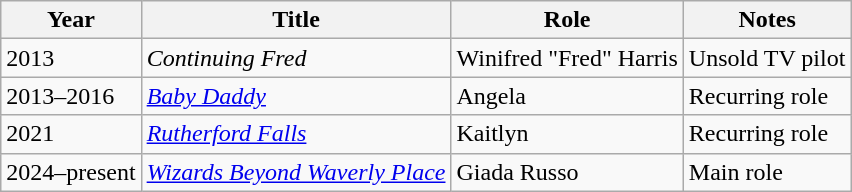<table class="wikitable sortable">
<tr>
<th>Year</th>
<th>Title</th>
<th>Role</th>
<th class="unsortable">Notes</th>
</tr>
<tr>
<td>2013</td>
<td><em>Continuing Fred</em></td>
<td>Winifred "Fred" Harris</td>
<td>Unsold TV pilot</td>
</tr>
<tr>
<td>2013–2016</td>
<td><em><a href='#'>Baby Daddy</a></em></td>
<td>Angela</td>
<td>Recurring role</td>
</tr>
<tr>
<td>2021</td>
<td><em><a href='#'>Rutherford Falls</a></em></td>
<td>Kaitlyn</td>
<td>Recurring role</td>
</tr>
<tr>
<td>2024–present</td>
<td><em><a href='#'>Wizards Beyond Waverly Place</a></em></td>
<td>Giada Russo</td>
<td>Main role</td>
</tr>
</table>
